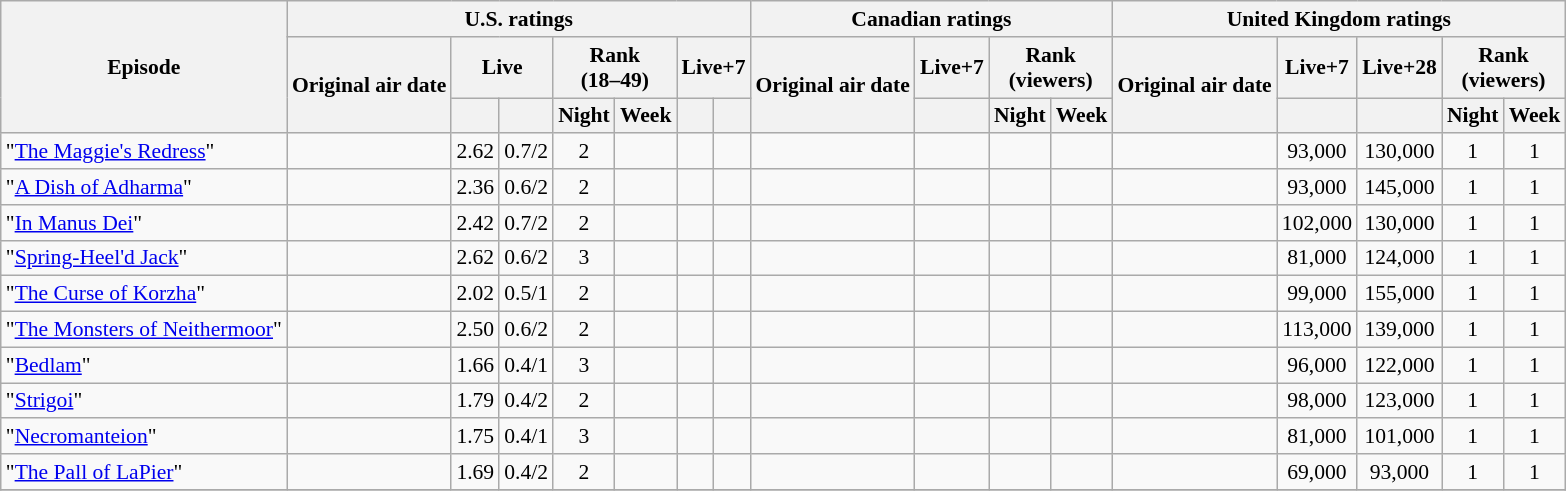<table class="wikitable plainrowheaders" style="text-align:center; font-size:90%;">
<tr>
<th scope="col" rowspan="3">Episode</th>
<th scope="col" colspan="7">U.S. ratings</th>
<th scope="col" colspan="4">Canadian ratings</th>
<th scope="col" colspan="5">United Kingdom ratings</th>
</tr>
<tr>
<th scope="col" rowspan="2">Original air date</th>
<th scope="col" colspan="2">Live</th>
<th scope="col" colspan="2">Rank<br>(18–49)</th>
<th scope="col" colspan="2">Live+7</th>
<th scope="col" rowspan="2">Original air date</th>
<th scope="col" rowspan="1">Live+7</th>
<th scope="col" colspan="2">Rank<br>(viewers)</th>
<th scope="col" rowspan="2">Original air date</th>
<th scope="col" rowspan="1">Live+7</th>
<th scope="col" rowspan="1">Live+28</th>
<th scope="col" colspan="2">Rank<br>(viewers)</th>
</tr>
<tr>
<th scope="col"></th>
<th scope="col"></th>
<th scope="col">Night</th>
<th scope="col">Week</th>
<th scope="col"></th>
<th scope="col"></th>
<th scope="col"></th>
<th scope="col">Night</th>
<th scope="col">Week</th>
<th scope="col"></th>
<th scope="col"></th>
<th scope="col">Night</th>
<th scope="col">Week</th>
</tr>
<tr>
<td scope="row" style="text-align:left;">"<a href='#'>The Maggie's Redress</a>"</td>
<td></td>
<td>2.62</td>
<td>0.7/2</td>
<td>2</td>
<td></td>
<td></td>
<td></td>
<td></td>
<td></td>
<td></td>
<td></td>
<td></td>
<td>93,000</td>
<td>130,000</td>
<td>1</td>
<td>1</td>
</tr>
<tr>
<td scope="row" style="text-align:left;">"<a href='#'>A Dish of Adharma</a>"</td>
<td></td>
<td>2.36</td>
<td>0.6/2</td>
<td>2</td>
<td></td>
<td></td>
<td></td>
<td></td>
<td></td>
<td></td>
<td></td>
<td></td>
<td>93,000</td>
<td>145,000</td>
<td>1</td>
<td>1</td>
</tr>
<tr>
<td scope="row" style="text-align:left;">"<a href='#'>In Manus Dei</a>"</td>
<td></td>
<td>2.42</td>
<td>0.7/2</td>
<td>2</td>
<td></td>
<td></td>
<td></td>
<td></td>
<td></td>
<td></td>
<td></td>
<td></td>
<td>102,000</td>
<td>130,000</td>
<td>1</td>
<td>1</td>
</tr>
<tr>
<td scope="row" style="text-align:left;">"<a href='#'>Spring-Heel'd Jack</a>"</td>
<td></td>
<td>2.62</td>
<td>0.6/2</td>
<td>3</td>
<td></td>
<td></td>
<td></td>
<td></td>
<td></td>
<td></td>
<td></td>
<td></td>
<td>81,000</td>
<td>124,000</td>
<td>1</td>
<td>1</td>
</tr>
<tr>
<td scope="row" style="text-align:left;">"<a href='#'>The Curse of Korzha</a>"</td>
<td></td>
<td>2.02</td>
<td>0.5/1</td>
<td>2</td>
<td></td>
<td></td>
<td></td>
<td></td>
<td></td>
<td></td>
<td></td>
<td></td>
<td>99,000</td>
<td>155,000</td>
<td>1</td>
<td>1</td>
</tr>
<tr>
<td scope="row" style="text-align:left;">"<a href='#'>The Monsters of Neithermoor</a>"</td>
<td></td>
<td>2.50</td>
<td>0.6/2</td>
<td>2</td>
<td></td>
<td></td>
<td></td>
<td></td>
<td></td>
<td></td>
<td></td>
<td></td>
<td>113,000</td>
<td>139,000</td>
<td>1</td>
<td>1</td>
</tr>
<tr>
<td scope="row" style="text-align:left;">"<a href='#'>Bedlam</a>"</td>
<td></td>
<td>1.66</td>
<td>0.4/1</td>
<td>3</td>
<td></td>
<td></td>
<td></td>
<td></td>
<td></td>
<td></td>
<td></td>
<td></td>
<td>96,000</td>
<td>122,000</td>
<td>1</td>
<td>1</td>
</tr>
<tr>
<td scope="row" style="text-align:left;">"<a href='#'>Strigoi</a>"</td>
<td></td>
<td>1.79</td>
<td>0.4/2</td>
<td>2</td>
<td></td>
<td></td>
<td></td>
<td></td>
<td></td>
<td></td>
<td></td>
<td></td>
<td>98,000</td>
<td>123,000</td>
<td>1</td>
<td>1</td>
</tr>
<tr>
<td scope="row" style="text-align:left;">"<a href='#'>Necromanteion</a>"</td>
<td></td>
<td>1.75</td>
<td>0.4/1</td>
<td>3</td>
<td></td>
<td></td>
<td></td>
<td></td>
<td></td>
<td></td>
<td></td>
<td></td>
<td>81,000</td>
<td>101,000</td>
<td>1</td>
<td>1</td>
</tr>
<tr>
<td scope="row" style="text-align:left;">"<a href='#'>The Pall of LaPier</a>"</td>
<td></td>
<td>1.69</td>
<td>0.4/2</td>
<td>2</td>
<td></td>
<td></td>
<td></td>
<td></td>
<td></td>
<td></td>
<td></td>
<td></td>
<td>69,000</td>
<td>93,000</td>
<td>1</td>
<td>1</td>
</tr>
<tr>
</tr>
</table>
